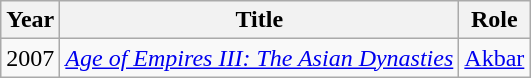<table class="wikitable">
<tr>
<th>Year</th>
<th>Title</th>
<th>Role</th>
</tr>
<tr>
<td>2007</td>
<td><em><a href='#'>Age of Empires III: The Asian Dynasties</a></em></td>
<td><a href='#'>Akbar</a></td>
</tr>
</table>
